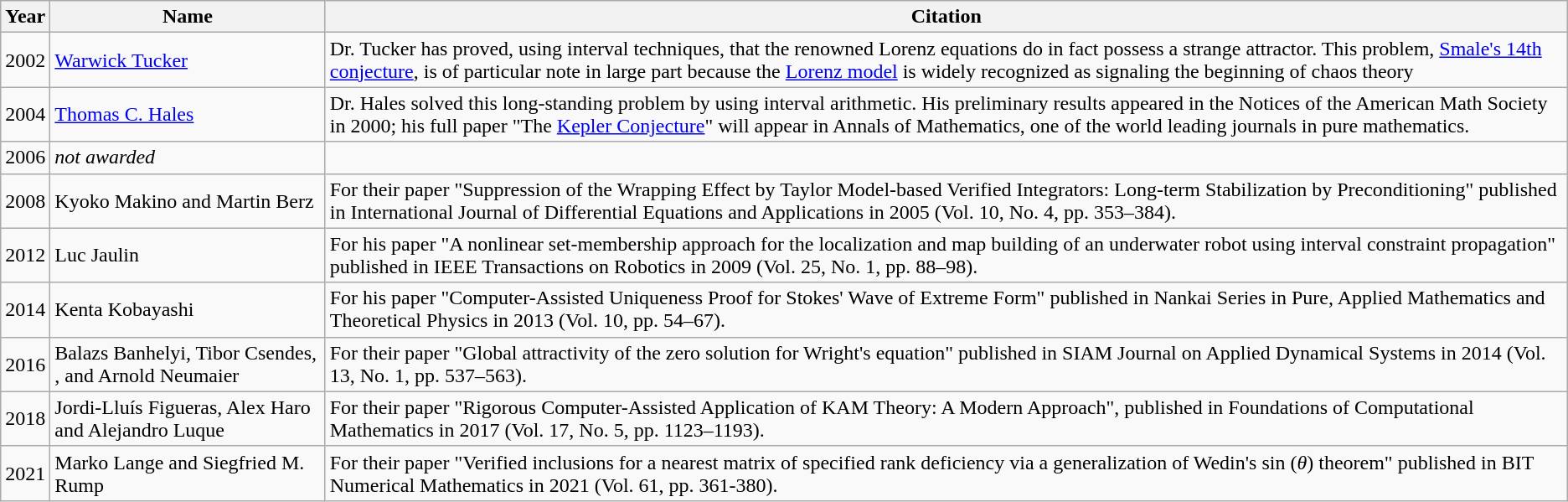<table class="wikitable">
<tr>
<th>Year</th>
<th>Name</th>
<th>Citation</th>
</tr>
<tr>
<td>2002</td>
<td><a href='#'>Warwick Tucker</a></td>
<td>Dr. Tucker has proved, using interval techniques, that the renowned Lorenz equations do in fact possess a strange attractor. This problem, <a href='#'>Smale's 14th conjecture</a>, is of particular note in large part because the <a href='#'>Lorenz model</a> is widely recognized as signaling the beginning of chaos theory</td>
</tr>
<tr>
<td>2004</td>
<td><a href='#'>Thomas C. Hales</a></td>
<td>Dr. Hales solved this long-standing problem by using interval arithmetic. His preliminary results appeared in the Notices of the American Math Society in 2000; his full paper "The <a href='#'>Kepler Conjecture</a>" will appear in Annals of Mathematics, one of the world leading journals in pure mathematics.</td>
</tr>
<tr>
<td>2006</td>
<td><em>not awarded</em></td>
<td></td>
</tr>
<tr>
<td>2008</td>
<td>Kyoko Makino and Martin Berz</td>
<td>For their paper "Suppression of the Wrapping Effect by Taylor Model-based Verified Integrators: Long-term Stabilization by Preconditioning" published in International Journal of Differential Equations and Applications in 2005 (Vol. 10, No. 4, pp. 353–384).</td>
</tr>
<tr>
<td>2012</td>
<td>Luc Jaulin</td>
<td>For his paper "A nonlinear set-membership approach for the localization and map building of an underwater robot using interval constraint propagation" published in IEEE Transactions on Robotics in 2009 (Vol. 25, No. 1, pp. 88–98).</td>
</tr>
<tr>
<td>2014</td>
<td>Kenta Kobayashi</td>
<td>For his paper "Computer-Assisted Uniqueness Proof for Stokes' Wave of Extreme Form" published in Nankai Series in Pure, Applied Mathematics and Theoretical Physics in 2013 (Vol. 10, pp. 54–67).</td>
</tr>
<tr>
<td>2016</td>
<td>Balazs Banhelyi, Tibor Csendes, , and Arnold Neumaier</td>
<td>For their paper "Global attractivity of the zero solution for Wright's equation" published in SIAM Journal on Applied Dynamical Systems in 2014 (Vol. 13, No. 1, pp. 537–563).</td>
</tr>
<tr>
<td>2018</td>
<td>Jordi-Lluís Figueras, Alex Haro and Alejandro Luque</td>
<td>For their paper "Rigorous Computer-Assisted Application of KAM Theory: A Modern Approach", published in Foundations of Computational Mathematics in 2017 (Vol. 17, No. 5, pp. 1123–1193).</td>
</tr>
<tr>
<td>2021</td>
<td>Marko Lange and Siegfried M. Rump</td>
<td>For their paper "Verified inclusions for a nearest matrix of specified rank deficiency via a generalization of Wedin's sin (<em>θ</em>) theorem" published in BIT Numerical Mathematics in 2021 (Vol. 61, pp. 361-380).</td>
</tr>
</table>
